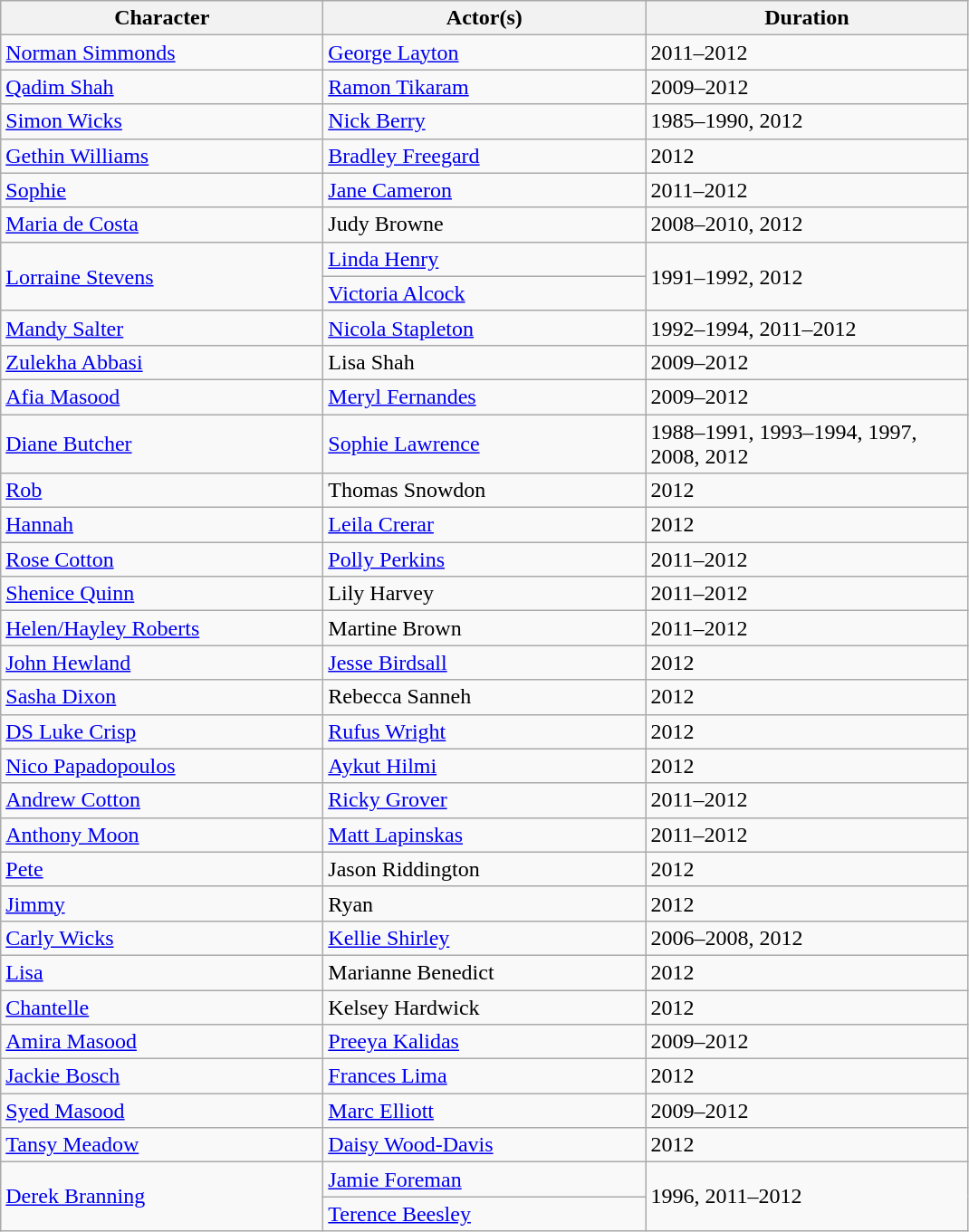<table class="wikitable">
<tr>
<th scope="col" width="230">Character</th>
<th scope="col" width="230">Actor(s)</th>
<th scope="col" width="230">Duration</th>
</tr>
<tr>
<td><a href='#'>Norman Simmonds</a></td>
<td><a href='#'>George Layton</a></td>
<td>2011–2012</td>
</tr>
<tr>
<td><a href='#'>Qadim Shah</a></td>
<td><a href='#'>Ramon Tikaram</a></td>
<td>2009–2012</td>
</tr>
<tr>
<td><a href='#'>Simon Wicks</a></td>
<td><a href='#'>Nick Berry</a></td>
<td>1985–1990, 2012</td>
</tr>
<tr>
<td><a href='#'>Gethin Williams</a></td>
<td><a href='#'>Bradley Freegard</a></td>
<td>2012</td>
</tr>
<tr>
<td><a href='#'>Sophie</a></td>
<td><a href='#'>Jane Cameron</a></td>
<td>2011–2012</td>
</tr>
<tr>
<td><a href='#'>Maria de Costa</a></td>
<td>Judy Browne</td>
<td>2008–2010, 2012</td>
</tr>
<tr>
<td rowspan="2"><a href='#'>Lorraine Stevens</a></td>
<td><a href='#'>Linda Henry</a></td>
<td rowspan="2">1991–1992, 2012</td>
</tr>
<tr>
<td><a href='#'>Victoria Alcock</a></td>
</tr>
<tr>
<td><a href='#'>Mandy Salter</a></td>
<td><a href='#'>Nicola Stapleton</a></td>
<td>1992–1994, 2011–2012</td>
</tr>
<tr>
<td><a href='#'>Zulekha Abbasi</a></td>
<td>Lisa Shah</td>
<td>2009–2012</td>
</tr>
<tr>
<td><a href='#'>Afia Masood</a></td>
<td><a href='#'>Meryl Fernandes</a></td>
<td>2009–2012</td>
</tr>
<tr>
<td><a href='#'>Diane Butcher</a></td>
<td><a href='#'>Sophie Lawrence</a></td>
<td>1988–1991, 1993–1994, 1997, 2008, 2012</td>
</tr>
<tr>
<td><a href='#'>Rob</a></td>
<td>Thomas Snowdon</td>
<td>2012</td>
</tr>
<tr>
<td><a href='#'>Hannah</a></td>
<td><a href='#'>Leila Crerar</a></td>
<td>2012</td>
</tr>
<tr>
<td><a href='#'>Rose Cotton</a></td>
<td><a href='#'>Polly Perkins</a></td>
<td>2011–2012</td>
</tr>
<tr>
<td><a href='#'>Shenice Quinn</a></td>
<td>Lily Harvey</td>
<td>2011–2012</td>
</tr>
<tr>
<td><a href='#'>Helen/Hayley Roberts</a></td>
<td>Martine Brown</td>
<td>2011–2012</td>
</tr>
<tr>
<td><a href='#'>John Hewland</a></td>
<td><a href='#'>Jesse Birdsall</a></td>
<td>2012</td>
</tr>
<tr>
<td><a href='#'>Sasha Dixon</a></td>
<td>Rebecca Sanneh</td>
<td>2012</td>
</tr>
<tr>
<td><a href='#'>DS Luke Crisp</a></td>
<td><a href='#'>Rufus Wright</a></td>
<td>2012</td>
</tr>
<tr>
<td><a href='#'>Nico Papadopoulos</a></td>
<td><a href='#'>Aykut Hilmi</a></td>
<td>2012</td>
</tr>
<tr>
<td><a href='#'>Andrew Cotton</a></td>
<td><a href='#'>Ricky Grover</a></td>
<td>2011–2012</td>
</tr>
<tr>
<td><a href='#'>Anthony Moon</a></td>
<td><a href='#'>Matt Lapinskas</a></td>
<td>2011–2012</td>
</tr>
<tr>
<td><a href='#'>Pete</a></td>
<td>Jason Riddington</td>
<td>2012</td>
</tr>
<tr>
<td><a href='#'>Jimmy</a></td>
<td>Ryan</td>
<td>2012</td>
</tr>
<tr>
<td><a href='#'>Carly Wicks</a></td>
<td><a href='#'>Kellie Shirley</a></td>
<td>2006–2008, 2012</td>
</tr>
<tr>
<td><a href='#'>Lisa</a></td>
<td>Marianne Benedict</td>
<td>2012</td>
</tr>
<tr>
<td><a href='#'>Chantelle</a></td>
<td>Kelsey Hardwick</td>
<td>2012</td>
</tr>
<tr>
<td><a href='#'>Amira Masood</a></td>
<td><a href='#'>Preeya Kalidas</a></td>
<td>2009–2012</td>
</tr>
<tr>
<td><a href='#'>Jackie Bosch</a></td>
<td><a href='#'>Frances Lima</a></td>
<td>2012</td>
</tr>
<tr>
<td><a href='#'>Syed Masood</a></td>
<td><a href='#'>Marc Elliott</a></td>
<td>2009–2012</td>
</tr>
<tr>
<td><a href='#'>Tansy Meadow</a></td>
<td><a href='#'>Daisy Wood-Davis</a></td>
<td>2012</td>
</tr>
<tr>
<td rowspan="2"><a href='#'>Derek Branning</a></td>
<td><a href='#'>Jamie Foreman</a></td>
<td rowspan="2">1996, 2011–2012</td>
</tr>
<tr>
<td><a href='#'>Terence Beesley</a></td>
</tr>
</table>
